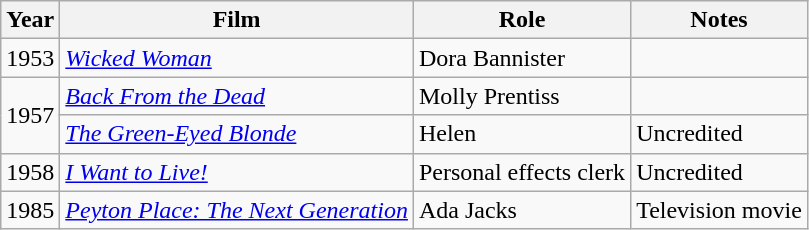<table class="wikitable">
<tr>
<th>Year</th>
<th>Film</th>
<th>Role</th>
<th>Notes</th>
</tr>
<tr>
<td>1953</td>
<td><em><a href='#'>Wicked Woman</a></em></td>
<td>Dora Bannister</td>
<td></td>
</tr>
<tr>
<td rowspan="2">1957</td>
<td><em><a href='#'>Back From the Dead</a></em></td>
<td>Molly Prentiss</td>
<td></td>
</tr>
<tr>
<td><em><a href='#'>The Green-Eyed Blonde</a></em></td>
<td>Helen</td>
<td>Uncredited</td>
</tr>
<tr>
<td>1958</td>
<td><em><a href='#'>I Want to Live!</a></em></td>
<td>Personal effects clerk</td>
<td>Uncredited</td>
</tr>
<tr>
<td>1985</td>
<td><em><a href='#'>Peyton Place: The Next Generation</a></em></td>
<td>Ada Jacks</td>
<td>Television movie</td>
</tr>
</table>
